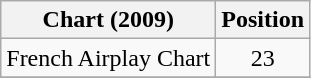<table class="wikitable sortable">
<tr>
<th>Chart (2009)</th>
<th>Position</th>
</tr>
<tr>
<td>French Airplay Chart</td>
<td align="center">23</td>
</tr>
<tr>
</tr>
</table>
